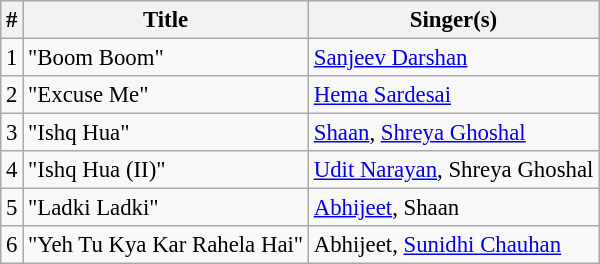<table class="wikitable" style="font-size:95%;">
<tr>
<th>#</th>
<th>Title</th>
<th>Singer(s)</th>
</tr>
<tr>
<td>1</td>
<td>"Boom Boom"</td>
<td><a href='#'>Sanjeev Darshan</a></td>
</tr>
<tr>
<td>2</td>
<td>"Excuse Me"</td>
<td><a href='#'>Hema Sardesai</a></td>
</tr>
<tr>
<td>3</td>
<td>"Ishq Hua"</td>
<td><a href='#'>Shaan</a>, <a href='#'>Shreya Ghoshal</a></td>
</tr>
<tr>
<td>4</td>
<td>"Ishq Hua (II)"</td>
<td><a href='#'>Udit Narayan</a>, Shreya Ghoshal</td>
</tr>
<tr>
<td>5</td>
<td>"Ladki Ladki"</td>
<td><a href='#'>Abhijeet</a>, Shaan</td>
</tr>
<tr>
<td>6</td>
<td>"Yeh Tu Kya Kar Rahela Hai"</td>
<td>Abhijeet, <a href='#'>Sunidhi Chauhan</a></td>
</tr>
</table>
